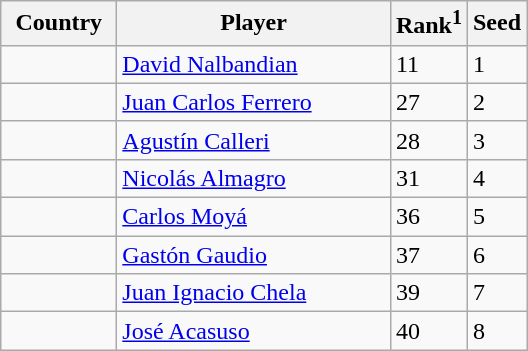<table class="sortable wikitable">
<tr>
<th width="70">Country</th>
<th width="175">Player</th>
<th>Rank<sup>1</sup></th>
<th>Seed</th>
</tr>
<tr>
<td></td>
<td><a href='#'>David Nalbandian</a></td>
<td>11</td>
<td>1</td>
</tr>
<tr>
<td></td>
<td><a href='#'>Juan Carlos Ferrero</a></td>
<td>27</td>
<td>2</td>
</tr>
<tr>
<td></td>
<td><a href='#'>Agustín Calleri</a></td>
<td>28</td>
<td>3</td>
</tr>
<tr>
<td></td>
<td><a href='#'>Nicolás Almagro</a></td>
<td>31</td>
<td>4</td>
</tr>
<tr>
<td></td>
<td><a href='#'>Carlos Moyá</a></td>
<td>36</td>
<td>5</td>
</tr>
<tr>
<td></td>
<td><a href='#'>Gastón Gaudio</a></td>
<td>37</td>
<td>6</td>
</tr>
<tr>
<td></td>
<td><a href='#'>Juan Ignacio Chela</a></td>
<td>39</td>
<td>7</td>
</tr>
<tr>
<td></td>
<td><a href='#'>José Acasuso</a></td>
<td>40</td>
<td>8</td>
</tr>
</table>
